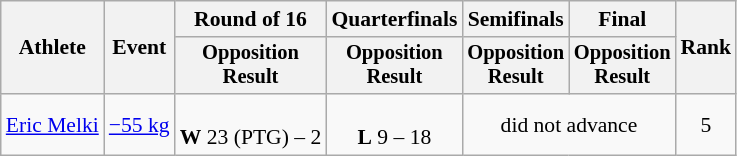<table class="wikitable" style="font-size:90%;">
<tr>
<th rowspan=2>Athlete</th>
<th rowspan=2>Event</th>
<th>Round of 16</th>
<th>Quarterfinals</th>
<th>Semifinals</th>
<th>Final</th>
<th rowspan=2>Rank</th>
</tr>
<tr style="font-size:95%">
<th>Opposition<br>Result</th>
<th>Opposition<br>Result</th>
<th>Opposition<br>Result</th>
<th>Opposition<br>Result</th>
</tr>
<tr align=center>
<td align=left><a href='#'>Eric Melki</a></td>
<td align=left><a href='#'>−55 kg</a></td>
<td><br><strong>W</strong> 23 (PTG) – 2</td>
<td><br><strong>L</strong> 9 – 18</td>
<td colspan=2>did not advance</td>
<td>5</td>
</tr>
</table>
